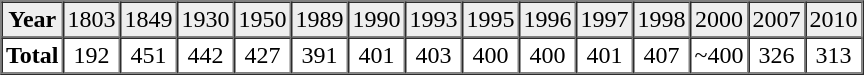<table border="1" cellpadding="2" cellspacing="0" width="500">
<tr bgcolor="#eeeeee" align="center">
<td><strong>Year</strong></td>
<td>1803</td>
<td>1849</td>
<td>1930</td>
<td>1950</td>
<td>1989</td>
<td>1990</td>
<td>1993</td>
<td>1995</td>
<td>1996</td>
<td>1997</td>
<td>1998</td>
<td>2000</td>
<td>2007</td>
<td>2010</td>
</tr>
<tr align="center">
<td><strong>Total</strong></td>
<td>192</td>
<td>451</td>
<td>442</td>
<td>427</td>
<td>391</td>
<td>401</td>
<td>403</td>
<td>400</td>
<td>400</td>
<td>401</td>
<td>407</td>
<td>~400</td>
<td>326</td>
<td>313</td>
</tr>
</table>
